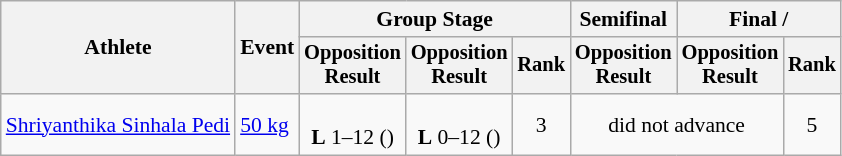<table class="wikitable" style="font-size:90%;">
<tr>
<th rowspan=2>Athlete</th>
<th rowspan=2>Event</th>
<th colspan=3>Group Stage</th>
<th>Semifinal</th>
<th colspan=2>Final / </th>
</tr>
<tr style="font-size: 95%">
<th>Opposition<br>Result</th>
<th>Opposition<br>Result</th>
<th>Rank</th>
<th>Opposition<br>Result</th>
<th>Opposition<br>Result</th>
<th>Rank</th>
</tr>
<tr align=center>
<td align=left><a href='#'>Shriyanthika Sinhala Pedi</a></td>
<td align=left><a href='#'>50 kg</a></td>
<td><br><strong>L</strong> 1–12 ()</td>
<td><br><strong>L</strong> 0–12 ()</td>
<td>3</td>
<td colspan=2>did not advance</td>
<td>5</td>
</tr>
</table>
